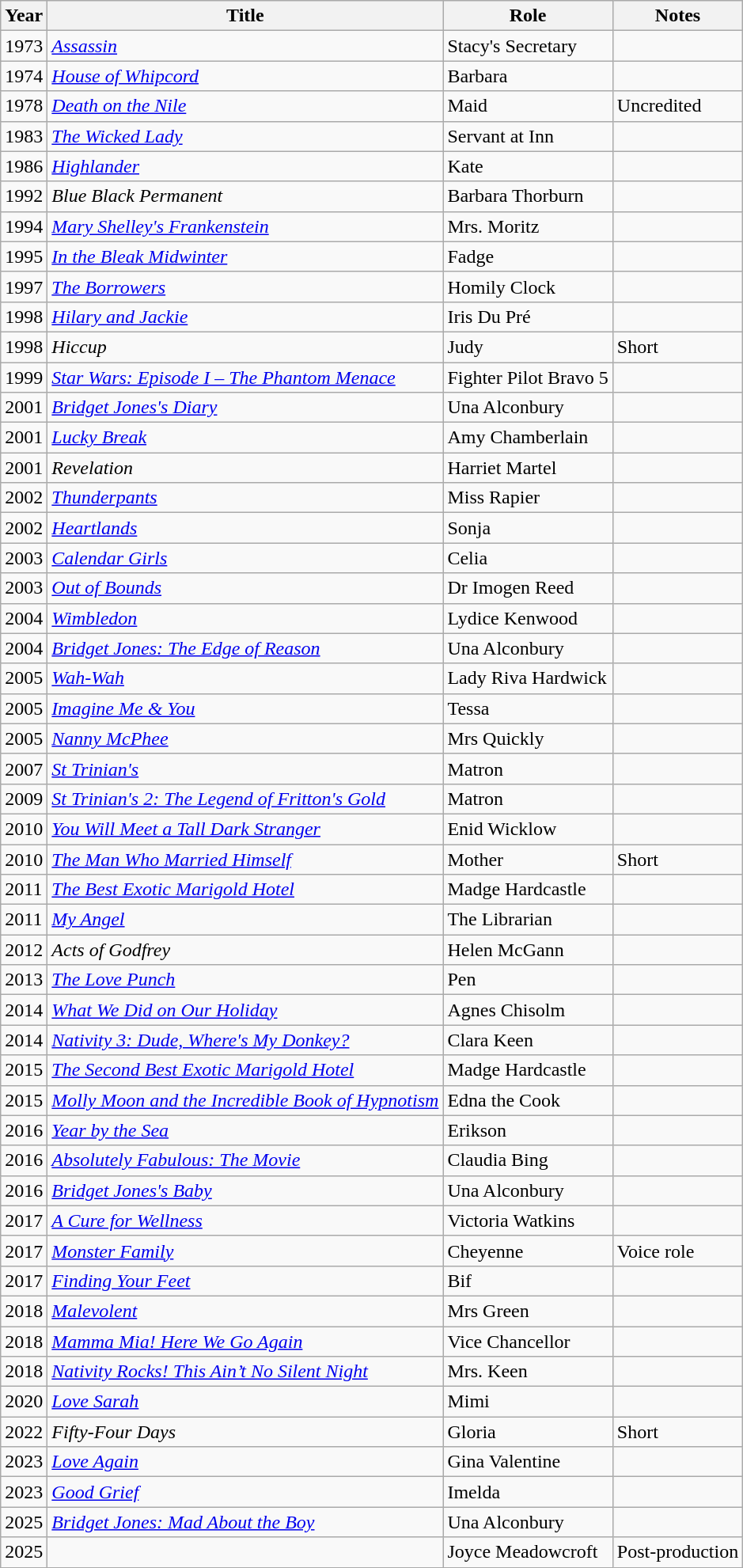<table class="wikitable sortable">
<tr>
<th>Year</th>
<th>Title</th>
<th>Role</th>
<th scope="col" class="unsortable">Notes</th>
</tr>
<tr>
<td>1973</td>
<td><em><a href='#'>Assassin</a></em></td>
<td>Stacy's Secretary</td>
<td></td>
</tr>
<tr>
<td>1974</td>
<td><em><a href='#'>House of Whipcord</a></em></td>
<td>Barbara</td>
<td></td>
</tr>
<tr>
<td>1978</td>
<td><em><a href='#'>Death on the Nile</a></em></td>
<td>Maid</td>
<td>Uncredited</td>
</tr>
<tr>
<td>1983</td>
<td><em><a href='#'>The Wicked Lady</a></em></td>
<td>Servant at Inn</td>
<td></td>
</tr>
<tr>
<td>1986</td>
<td><em><a href='#'>Highlander</a></em></td>
<td>Kate</td>
<td></td>
</tr>
<tr>
<td>1992</td>
<td><em>Blue Black Permanent</em></td>
<td>Barbara Thorburn</td>
<td></td>
</tr>
<tr>
<td>1994</td>
<td><em><a href='#'>Mary Shelley's Frankenstein</a></em></td>
<td>Mrs. Moritz</td>
<td></td>
</tr>
<tr>
<td>1995</td>
<td><em><a href='#'>In the Bleak Midwinter</a></em></td>
<td>Fadge</td>
<td></td>
</tr>
<tr>
<td>1997</td>
<td><em><a href='#'>The Borrowers</a></em></td>
<td>Homily Clock</td>
<td></td>
</tr>
<tr>
<td>1998</td>
<td><em><a href='#'>Hilary and Jackie</a></em></td>
<td>Iris Du Pré</td>
<td></td>
</tr>
<tr>
<td>1998</td>
<td><em>Hiccup</em></td>
<td>Judy</td>
<td>Short</td>
</tr>
<tr>
<td>1999</td>
<td><em><a href='#'>Star Wars: Episode I – The Phantom Menace</a></em></td>
<td>Fighter Pilot Bravo 5</td>
<td></td>
</tr>
<tr>
<td>2001</td>
<td><em><a href='#'>Bridget Jones's Diary</a></em></td>
<td>Una Alconbury</td>
<td></td>
</tr>
<tr>
<td>2001</td>
<td><em><a href='#'>Lucky Break</a></em></td>
<td>Amy Chamberlain</td>
<td></td>
</tr>
<tr>
<td>2001</td>
<td><em>Revelation</em></td>
<td>Harriet Martel</td>
<td></td>
</tr>
<tr>
<td>2002</td>
<td><em><a href='#'>Thunderpants</a></em></td>
<td>Miss Rapier</td>
<td></td>
</tr>
<tr>
<td>2002</td>
<td><em><a href='#'>Heartlands</a></em></td>
<td>Sonja</td>
<td></td>
</tr>
<tr>
<td>2003</td>
<td><em><a href='#'>Calendar Girls</a></em></td>
<td>Celia</td>
<td></td>
</tr>
<tr>
<td>2003</td>
<td><em><a href='#'>Out of Bounds</a></em></td>
<td>Dr Imogen Reed</td>
<td></td>
</tr>
<tr>
<td>2004</td>
<td><em><a href='#'>Wimbledon</a></em></td>
<td>Lydice Kenwood</td>
<td></td>
</tr>
<tr>
<td>2004</td>
<td><em><a href='#'>Bridget Jones: The Edge of Reason</a></em></td>
<td>Una Alconbury</td>
<td></td>
</tr>
<tr>
<td>2005</td>
<td><em><a href='#'>Wah-Wah</a></em></td>
<td>Lady Riva Hardwick</td>
<td></td>
</tr>
<tr>
<td>2005</td>
<td><em><a href='#'>Imagine Me & You</a></em></td>
<td>Tessa</td>
<td></td>
</tr>
<tr>
<td>2005</td>
<td><em><a href='#'>Nanny McPhee</a></em></td>
<td>Mrs Quickly</td>
<td></td>
</tr>
<tr>
<td>2007</td>
<td><em><a href='#'>St Trinian's</a></em></td>
<td>Matron</td>
<td></td>
</tr>
<tr>
<td>2009</td>
<td><em><a href='#'>St Trinian's 2: The Legend of Fritton's Gold</a></em></td>
<td>Matron</td>
<td></td>
</tr>
<tr>
<td>2010</td>
<td><em><a href='#'>You Will Meet a Tall Dark Stranger</a></em></td>
<td>Enid Wicklow</td>
<td></td>
</tr>
<tr>
<td>2010</td>
<td><em><a href='#'>The Man Who Married Himself</a></em></td>
<td>Mother</td>
<td>Short</td>
</tr>
<tr>
<td>2011</td>
<td><em><a href='#'>The Best Exotic Marigold Hotel</a></em></td>
<td>Madge Hardcastle</td>
<td></td>
</tr>
<tr>
<td>2011</td>
<td><em><a href='#'>My Angel</a></em></td>
<td>The Librarian</td>
<td></td>
</tr>
<tr>
<td>2012</td>
<td><em>Acts of Godfrey</em></td>
<td>Helen McGann</td>
<td></td>
</tr>
<tr>
<td>2013</td>
<td><em><a href='#'>The Love Punch</a></em></td>
<td>Pen</td>
<td></td>
</tr>
<tr>
<td>2014</td>
<td><em><a href='#'>What We Did on Our Holiday</a></em></td>
<td>Agnes Chisolm</td>
<td></td>
</tr>
<tr>
<td>2014</td>
<td><em><a href='#'>Nativity 3: Dude, Where's My Donkey?</a></em></td>
<td>Clara Keen</td>
<td></td>
</tr>
<tr>
<td>2015</td>
<td><em><a href='#'>The Second Best Exotic Marigold Hotel</a></em></td>
<td>Madge Hardcastle</td>
<td></td>
</tr>
<tr>
<td>2015</td>
<td><em><a href='#'>Molly Moon and the Incredible Book of Hypnotism</a></em></td>
<td>Edna the Cook</td>
<td></td>
</tr>
<tr>
<td>2016</td>
<td><em><a href='#'>Year by the Sea</a></em></td>
<td>Erikson</td>
<td></td>
</tr>
<tr>
<td>2016</td>
<td><em><a href='#'>Absolutely Fabulous: The Movie</a></em></td>
<td>Claudia Bing</td>
<td></td>
</tr>
<tr>
<td>2016</td>
<td><em><a href='#'>Bridget Jones's Baby</a></em></td>
<td>Una Alconbury</td>
<td></td>
</tr>
<tr>
<td>2017</td>
<td><em><a href='#'>A Cure for Wellness</a></em></td>
<td>Victoria Watkins</td>
<td></td>
</tr>
<tr>
<td>2017</td>
<td><em><a href='#'>Monster Family</a></em></td>
<td>Cheyenne</td>
<td>Voice role</td>
</tr>
<tr>
<td>2017</td>
<td><em><a href='#'>Finding Your Feet</a></em></td>
<td>Bif</td>
<td></td>
</tr>
<tr>
<td>2018</td>
<td><em><a href='#'>Malevolent</a></em></td>
<td>Mrs Green</td>
<td></td>
</tr>
<tr>
<td>2018</td>
<td><em><a href='#'>Mamma Mia! Here We Go Again</a></em></td>
<td>Vice Chancellor</td>
<td></td>
</tr>
<tr>
<td>2018</td>
<td><em><a href='#'>Nativity Rocks! This Ain’t No Silent Night</a></em></td>
<td>Mrs. Keen</td>
<td></td>
</tr>
<tr>
<td>2020</td>
<td><em><a href='#'>Love Sarah</a></em></td>
<td>Mimi</td>
<td></td>
</tr>
<tr>
<td>2022</td>
<td><em>Fifty-Four Days</em></td>
<td>Gloria</td>
<td>Short</td>
</tr>
<tr>
<td>2023</td>
<td><em><a href='#'>Love Again</a></em></td>
<td>Gina Valentine</td>
<td></td>
</tr>
<tr>
<td>2023</td>
<td><em><a href='#'>Good Grief</a></em></td>
<td>Imelda</td>
<td></td>
</tr>
<tr>
<td>2025</td>
<td><em><a href='#'>Bridget Jones: Mad About the Boy</a></em></td>
<td>Una Alconbury</td>
<td></td>
</tr>
<tr>
<td>2025</td>
<td></td>
<td>Joyce Meadowcroft</td>
<td>Post-production</td>
</tr>
</table>
